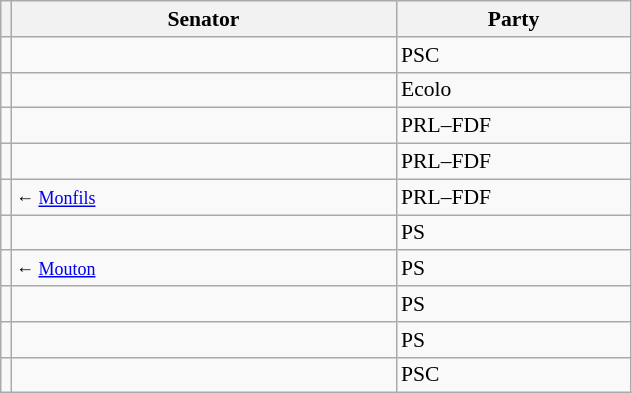<table class="sortable wikitable" style="text-align:left; font-size:90%">
<tr>
<th></th>
<th width="250">Senator</th>
<th width="150">Party</th>
</tr>
<tr>
<td></td>
<td></td>
<td>PSC</td>
</tr>
<tr>
<td></td>
<td></td>
<td>Ecolo</td>
</tr>
<tr>
<td></td>
<td></td>
<td>PRL–FDF</td>
</tr>
<tr>
<td></td>
<td></td>
<td>PRL–FDF</td>
</tr>
<tr>
<td></td>
<td> <small>← <a href='#'>Monfils</a></small></td>
<td>PRL–FDF</td>
</tr>
<tr>
<td></td>
<td></td>
<td>PS</td>
</tr>
<tr>
<td></td>
<td> <small>← <a href='#'>Mouton</a></small></td>
<td>PS</td>
</tr>
<tr>
<td></td>
<td></td>
<td>PS</td>
</tr>
<tr>
<td></td>
<td></td>
<td>PS</td>
</tr>
<tr>
<td></td>
<td></td>
<td>PSC</td>
</tr>
</table>
